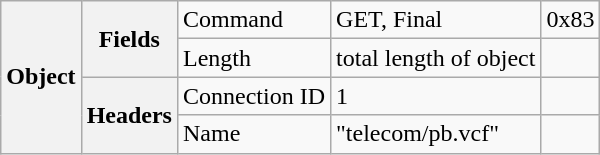<table class="wikitable">
<tr>
<th rowspan=4>Object</th>
<th rowspan=2>Fields</th>
<td>Command</td>
<td>GET, Final</td>
<td>0x83</td>
</tr>
<tr>
<td>Length</td>
<td>total length of object</td>
<td></td>
</tr>
<tr>
<th rowspan=2>Headers</th>
<td>Connection ID</td>
<td>1</td>
<td></td>
</tr>
<tr>
<td>Name</td>
<td>"telecom/pb.vcf"</td>
<td></td>
</tr>
</table>
